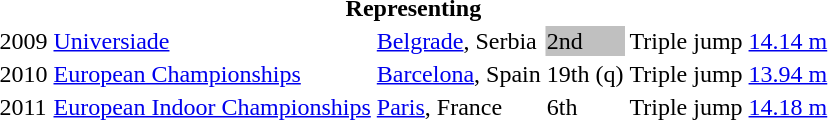<table>
<tr>
<th colspan="6">Representing </th>
</tr>
<tr>
<td>2009</td>
<td><a href='#'>Universiade</a></td>
<td><a href='#'>Belgrade</a>, Serbia</td>
<td bgcolor=silver>2nd</td>
<td>Triple jump</td>
<td><a href='#'>14.14 m</a></td>
</tr>
<tr>
<td>2010</td>
<td><a href='#'>European Championships</a></td>
<td><a href='#'>Barcelona</a>, Spain</td>
<td>19th (q)</td>
<td>Triple jump</td>
<td><a href='#'>13.94 m</a></td>
</tr>
<tr>
<td>2011</td>
<td><a href='#'>European Indoor Championships</a></td>
<td><a href='#'>Paris</a>, France</td>
<td>6th</td>
<td>Triple jump</td>
<td><a href='#'>14.18 m</a></td>
</tr>
</table>
